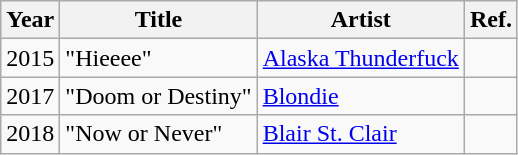<table class="wikitable">
<tr>
<th>Year</th>
<th>Title</th>
<th>Artist</th>
<th>Ref.</th>
</tr>
<tr>
<td>2015</td>
<td>"Hieeee"</td>
<td><a href='#'>Alaska Thunderfuck</a></td>
<td style="text-align: center;"></td>
</tr>
<tr>
<td>2017</td>
<td>"Doom or Destiny"</td>
<td><a href='#'>Blondie</a></td>
<td style="text-align: center;"></td>
</tr>
<tr>
<td>2018</td>
<td>"Now or Never"</td>
<td><a href='#'>Blair St. Clair</a></td>
<td style="text-align: center;"></td>
</tr>
</table>
